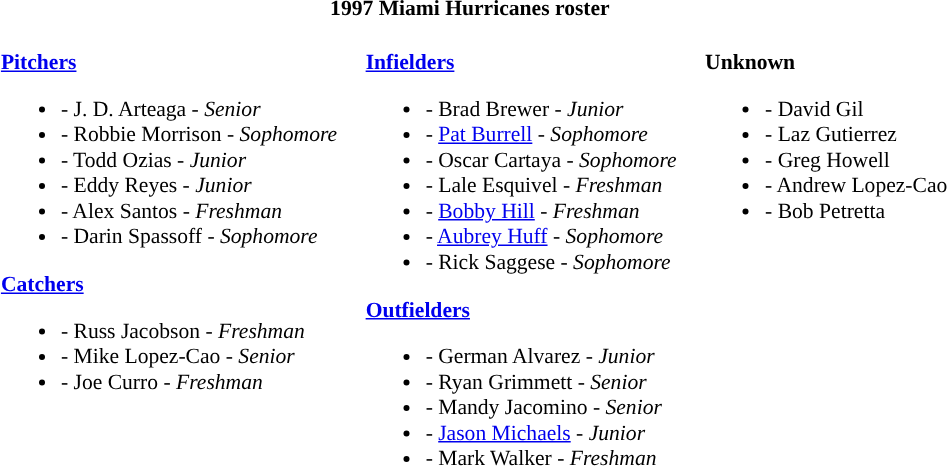<table class="toccolours" style="border-collapse:collapse; font-size:90%;">
<tr>
<th colspan=9>1997 Miami Hurricanes roster</th>
</tr>
<tr>
<td width="03"> </td>
<td valign="top"><br><strong><a href='#'>Pitchers</a></strong><ul><li>- J. D. Arteaga - <em>Senior</em></li><li>- Robbie Morrison - <em>Sophomore</em></li><li>- Todd Ozias - <em>Junior</em></li><li>- Eddy Reyes - <em>Junior</em></li><li>- Alex Santos - <em>Freshman</em></li><li>- Darin Spassoff - <em>Sophomore</em></li></ul><strong><a href='#'>Catchers</a></strong><ul><li>- Russ Jacobson - <em>Freshman</em></li><li>- Mike Lopez-Cao - <em>Senior</em></li><li>- Joe Curro - <em>Freshman</em></li></ul></td>
<td width="15"> </td>
<td valign="top"><br><strong><a href='#'>Infielders</a></strong><ul><li>- Brad Brewer - <em>Junior</em></li><li>- <a href='#'>Pat Burrell</a> - <em>Sophomore</em></li><li>- Oscar Cartaya - <em>Sophomore</em></li><li>- Lale Esquivel - <em>Freshman</em></li><li>- <a href='#'>Bobby Hill</a> - <em>Freshman</em></li><li>- <a href='#'>Aubrey Huff</a> - <em>Sophomore</em></li><li>- Rick Saggese - <em>Sophomore</em></li></ul><strong><a href='#'>Outfielders</a></strong><ul><li>- German Alvarez - <em>Junior</em></li><li>- Ryan Grimmett - <em>Senior</em></li><li>- Mandy Jacomino - <em>Senior</em></li><li>- <a href='#'>Jason Michaels</a> - <em>Junior</em></li><li>- Mark Walker - <em>Freshman</em></li></ul></td>
<td width="15"> </td>
<td valign="top"><br><strong>Unknown</strong><ul><li>- David Gil</li><li>- Laz Gutierrez</li><li>- Greg Howell</li><li>- Andrew Lopez-Cao</li><li>- Bob Petretta</li></ul></td>
</tr>
</table>
